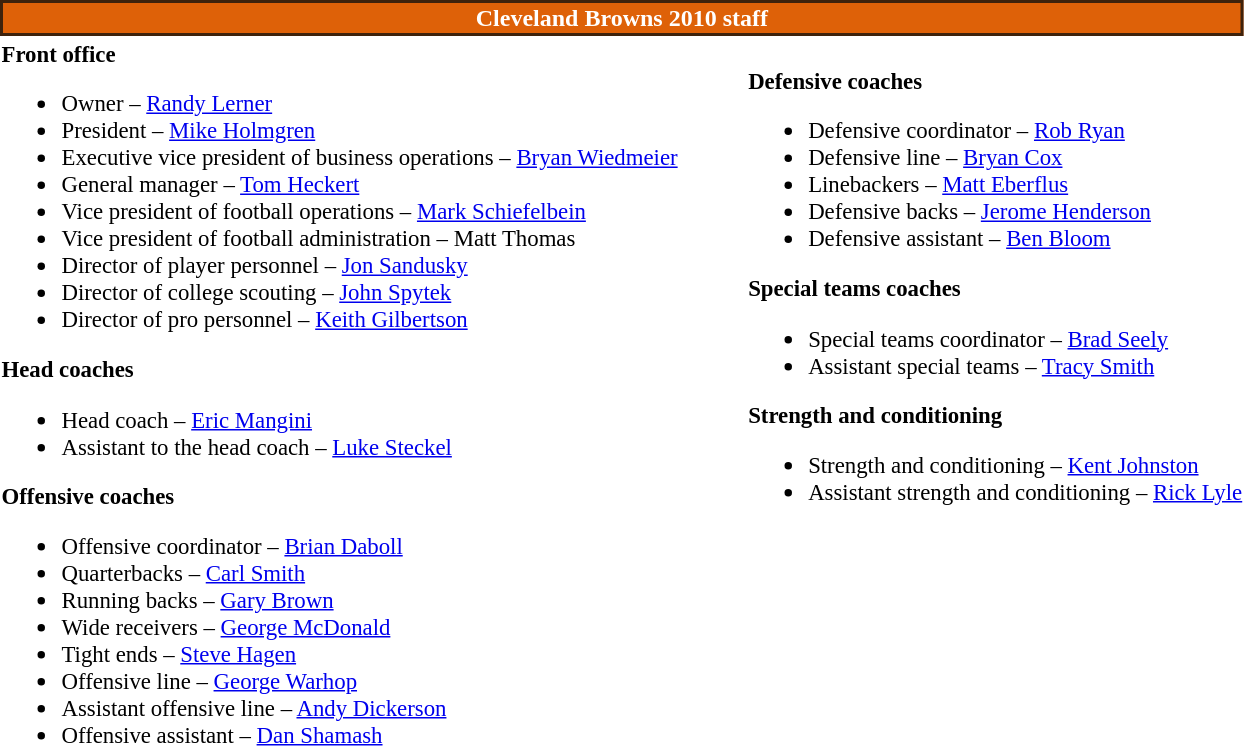<table class="toccolours" style="text-align:left">
<tr>
<th colspan="7" style="background:#de6108;color:white;text-align:center;border:2px solid #3E220C">Cleveland Browns 2010 staff</th>
</tr>
<tr>
<td style="font-size:95%;vertical-align:top"><strong>Front office</strong><br><ul><li>Owner – <a href='#'>Randy Lerner</a></li><li>President – <a href='#'>Mike Holmgren</a></li><li>Executive vice president of business operations – <a href='#'>Bryan Wiedmeier</a></li><li>General manager – <a href='#'>Tom Heckert</a></li><li>Vice president of football operations – <a href='#'>Mark Schiefelbein</a></li><li>Vice president of football administration – Matt Thomas</li><li>Director of player personnel – <a href='#'>Jon Sandusky</a></li><li>Director of college scouting – <a href='#'>John Spytek</a></li><li>Director of pro personnel – <a href='#'>Keith Gilbertson</a></li></ul><strong>Head coaches</strong><ul><li>Head coach – <a href='#'>Eric Mangini</a></li><li>Assistant to the head coach – <a href='#'>Luke Steckel</a></li></ul><strong>Offensive coaches</strong><ul><li>Offensive coordinator – <a href='#'>Brian Daboll</a></li><li>Quarterbacks – <a href='#'>Carl Smith</a></li><li>Running backs – <a href='#'>Gary Brown</a></li><li>Wide receivers – <a href='#'>George McDonald</a></li><li>Tight ends – <a href='#'>Steve Hagen</a></li><li>Offensive line – <a href='#'>George Warhop</a></li><li>Assistant offensive line – <a href='#'>Andy Dickerson</a></li><li>Offensive assistant – <a href='#'>Dan Shamash</a></li></ul></td>
<td width="35"> </td>
<td valign="top"></td>
<td style="font-size:95%;vertical-align:top"><br><strong>Defensive coaches</strong><ul><li>Defensive coordinator – <a href='#'>Rob Ryan</a></li><li>Defensive line – <a href='#'>Bryan Cox</a></li><li>Linebackers – <a href='#'>Matt Eberflus</a></li><li>Defensive backs – <a href='#'>Jerome Henderson</a></li><li>Defensive assistant – <a href='#'>Ben Bloom</a></li></ul><strong>Special teams coaches</strong><ul><li>Special teams coordinator – <a href='#'>Brad Seely</a></li><li>Assistant special teams – <a href='#'>Tracy Smith</a></li></ul><strong>Strength and conditioning</strong><ul><li>Strength and conditioning – <a href='#'>Kent Johnston</a></li><li>Assistant strength and conditioning – <a href='#'>Rick Lyle</a></li></ul></td>
</tr>
</table>
